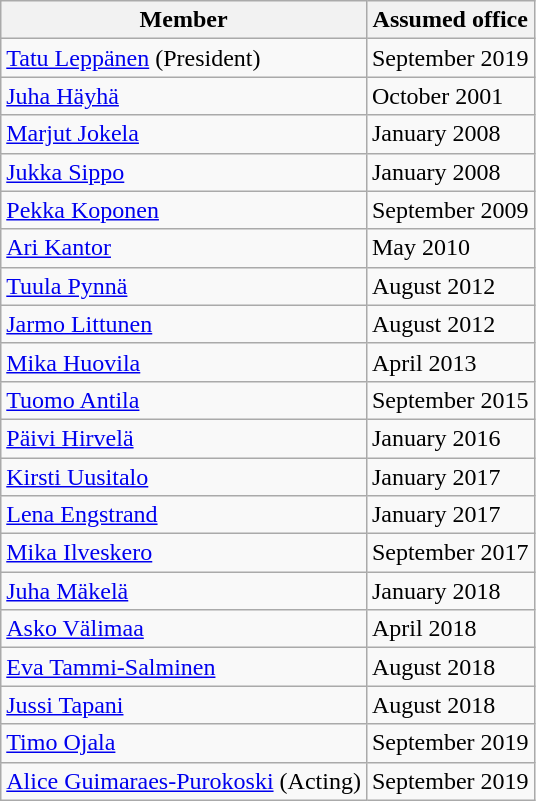<table class="wikitable sortable">
<tr>
<th>Member</th>
<th>Assumed office</th>
</tr>
<tr>
<td><a href='#'>Tatu Leppänen</a> (President)</td>
<td>September 2019</td>
</tr>
<tr>
<td><a href='#'>Juha Häyhä</a></td>
<td>October 2001</td>
</tr>
<tr>
<td><a href='#'>Marjut Jokela</a></td>
<td>January 2008</td>
</tr>
<tr>
<td><a href='#'>Jukka Sippo</a></td>
<td>January 2008</td>
</tr>
<tr>
<td><a href='#'>Pekka Koponen</a></td>
<td>September 2009</td>
</tr>
<tr>
<td><a href='#'>Ari Kantor</a></td>
<td>May 2010</td>
</tr>
<tr>
<td><a href='#'>Tuula Pynnä</a></td>
<td>August 2012</td>
</tr>
<tr>
<td><a href='#'>Jarmo Littunen</a></td>
<td>August 2012</td>
</tr>
<tr>
<td><a href='#'>Mika Huovila</a></td>
<td>April 2013</td>
</tr>
<tr>
<td><a href='#'>Tuomo Antila</a></td>
<td>September 2015</td>
</tr>
<tr>
<td><a href='#'>Päivi Hirvelä</a></td>
<td>January 2016</td>
</tr>
<tr>
<td><a href='#'>Kirsti Uusitalo</a></td>
<td>January 2017</td>
</tr>
<tr>
<td><a href='#'>Lena Engstrand</a></td>
<td>January 2017</td>
</tr>
<tr>
<td><a href='#'>Mika Ilveskero</a></td>
<td>September 2017</td>
</tr>
<tr>
<td><a href='#'>Juha Mäkelä</a></td>
<td>January 2018</td>
</tr>
<tr>
<td><a href='#'>Asko Välimaa</a></td>
<td>April 2018</td>
</tr>
<tr>
<td><a href='#'>Eva Tammi-Salminen</a></td>
<td>August 2018</td>
</tr>
<tr>
<td><a href='#'>Jussi Tapani</a></td>
<td>August 2018</td>
</tr>
<tr>
<td><a href='#'>Timo Ojala</a></td>
<td>September 2019</td>
</tr>
<tr>
<td><a href='#'>Alice Guimaraes-Purokoski</a> (Acting)</td>
<td>September 2019</td>
</tr>
</table>
